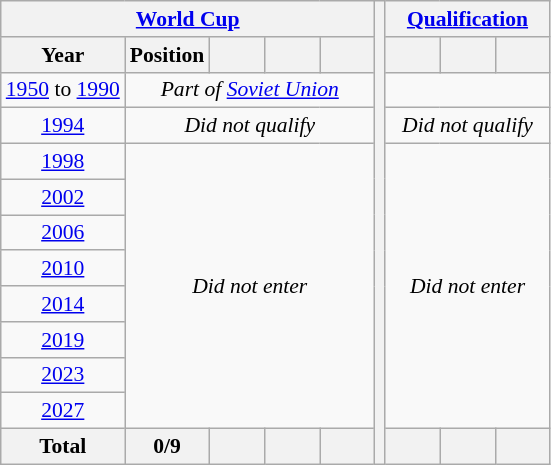<table class="wikitable" style="text-align: center;font-size:90%;">
<tr>
<th colspan=5><a href='#'>World Cup</a></th>
<th rowspan=13></th>
<th colspan=3><a href='#'>Qualification</a></th>
</tr>
<tr>
<th>Year</th>
<th>Position</th>
<th width=30></th>
<th width=30></th>
<th width=30></th>
<th width=30></th>
<th width=30></th>
<th width=30></th>
</tr>
<tr>
<td><a href='#'>1950</a> to <a href='#'>1990</a></td>
<td colspan=4><em>Part of <a href='#'>Soviet Union</a></em></td>
</tr>
<tr>
<td> <a href='#'>1994</a></td>
<td colspan=4><em>Did not qualify</em></td>
<td colspan=3><em>Did not qualify</em></td>
</tr>
<tr>
<td> <a href='#'>1998</a></td>
<td colspan=4 rowspan=8><em>Did not enter</em></td>
<td colspan=3 rowspan=8><em>Did not enter</em></td>
</tr>
<tr>
<td> <a href='#'>2002</a></td>
</tr>
<tr>
<td> <a href='#'>2006</a></td>
</tr>
<tr>
<td> <a href='#'>2010</a></td>
</tr>
<tr>
<td> <a href='#'>2014</a></td>
</tr>
<tr>
<td> <a href='#'>2019</a></td>
</tr>
<tr>
<td> <a href='#'>2023</a></td>
</tr>
<tr>
<td> <a href='#'>2027</a></td>
</tr>
<tr>
<th>Total</th>
<th>0/9</th>
<th></th>
<th></th>
<th></th>
<th></th>
<th></th>
<th></th>
</tr>
</table>
